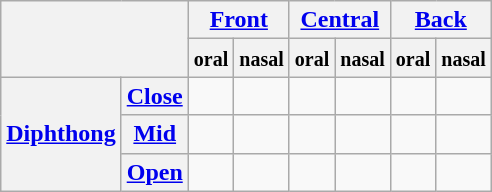<table class="wikitable" style="text-align:center">
<tr>
<th colspan="2" rowspan="2"></th>
<th colspan="2"><a href='#'>Front</a></th>
<th colspan="2"><a href='#'>Central</a></th>
<th colspan="2"><a href='#'>Back</a></th>
</tr>
<tr>
<th><small>oral</small></th>
<th><small>nasal</small></th>
<th><small>oral</small></th>
<th><small>nasal</small></th>
<th><small>oral</small></th>
<th><small>nasal</small></th>
</tr>
<tr>
<th rowspan="3"><a href='#'>Diphthong</a></th>
<th><a href='#'>Close</a></th>
<td></td>
<td></td>
<td></td>
<td></td>
<td></td>
<td></td>
</tr>
<tr>
<th><a href='#'>Mid</a></th>
<td></td>
<td></td>
<td></td>
<td></td>
<td></td>
<td></td>
</tr>
<tr>
<th><a href='#'>Open</a></th>
<td></td>
<td></td>
<td></td>
<td></td>
<td></td>
<td></td>
</tr>
</table>
